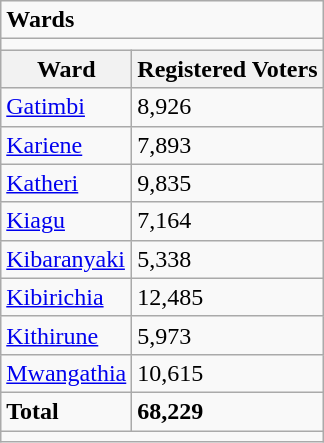<table class="wikitable">
<tr>
<td colspan="2"><strong>Wards</strong></td>
</tr>
<tr>
<td colspan="2"></td>
</tr>
<tr>
<th>Ward</th>
<th>Registered Voters</th>
</tr>
<tr>
<td><a href='#'>Gatimbi</a></td>
<td>8,926</td>
</tr>
<tr>
<td><a href='#'>Kariene</a></td>
<td>7,893</td>
</tr>
<tr>
<td><a href='#'>Katheri</a></td>
<td>9,835</td>
</tr>
<tr>
<td><a href='#'>Kiagu</a></td>
<td>7,164</td>
</tr>
<tr>
<td><a href='#'>Kibaranyaki</a></td>
<td>5,338</td>
</tr>
<tr>
<td><a href='#'>Kibirichia</a></td>
<td>12,485</td>
</tr>
<tr>
<td><a href='#'>Kithirune</a></td>
<td>5,973</td>
</tr>
<tr>
<td><a href='#'>Mwangathia</a></td>
<td>10,615</td>
</tr>
<tr>
<td><strong>Total</strong></td>
<td><strong>68,229</strong></td>
</tr>
<tr>
<td colspan="2"></td>
</tr>
</table>
